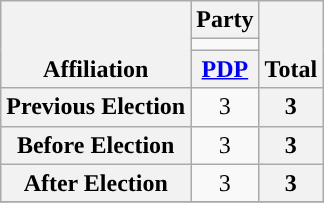<table class=wikitable style="text-align:center">
<tr style="vertical-align:bottom;">
<th rowspan=3>Affiliation</th>
<th colspan=1>Party</th>
<th rowspan=3>Total</th>
</tr>
<tr>
<td style="background-color:"></td>
</tr>
<tr>
<th><a href='#'>PDP</a></th>
</tr>
<tr>
<th>Previous Election</th>
<td>3</td>
<th>3</th>
</tr>
<tr>
<th>Before Election</th>
<td>3</td>
<th>3</th>
</tr>
<tr>
<th>After Election</th>
<td>3</td>
<th>3</th>
</tr>
<tr>
</tr>
</table>
